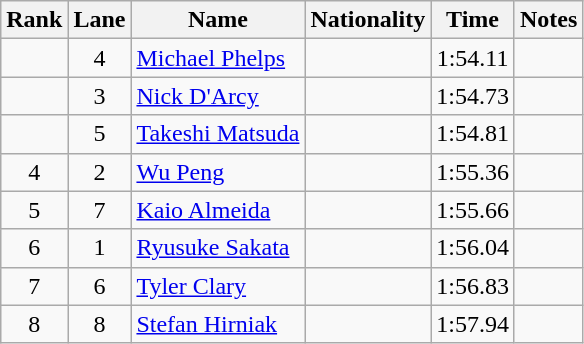<table class="wikitable sortable" style="text-align:center">
<tr>
<th>Rank</th>
<th>Lane</th>
<th>Name</th>
<th>Nationality</th>
<th>Time</th>
<th>Notes</th>
</tr>
<tr>
<td></td>
<td>4</td>
<td align=left><a href='#'>Michael Phelps</a></td>
<td align=left></td>
<td>1:54.11</td>
<td></td>
</tr>
<tr>
<td></td>
<td>3</td>
<td align=left><a href='#'>Nick D'Arcy</a></td>
<td align=left></td>
<td>1:54.73</td>
<td></td>
</tr>
<tr>
<td></td>
<td>5</td>
<td align=left><a href='#'>Takeshi Matsuda</a></td>
<td align=left></td>
<td>1:54.81</td>
<td></td>
</tr>
<tr>
<td>4</td>
<td>2</td>
<td align=left><a href='#'>Wu Peng</a></td>
<td align=left></td>
<td>1:55.36</td>
<td></td>
</tr>
<tr>
<td>5</td>
<td>7</td>
<td align=left><a href='#'>Kaio Almeida</a></td>
<td align=left></td>
<td>1:55.66</td>
<td></td>
</tr>
<tr>
<td>6</td>
<td>1</td>
<td align=left><a href='#'>Ryusuke Sakata</a></td>
<td align=left></td>
<td>1:56.04</td>
<td></td>
</tr>
<tr>
<td>7</td>
<td>6</td>
<td align=left><a href='#'>Tyler Clary</a></td>
<td align=left></td>
<td>1:56.83</td>
<td></td>
</tr>
<tr>
<td>8</td>
<td>8</td>
<td align=left><a href='#'>Stefan Hirniak</a></td>
<td align=left></td>
<td>1:57.94</td>
<td></td>
</tr>
</table>
